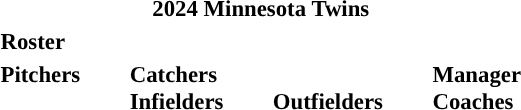<table class="toccolours" style="font-size: 95%;">
<tr>
<th colspan="10">2024 Minnesota Twins</th>
</tr>
<tr>
<td colspan="10"><strong>Roster</strong></td>
</tr>
<tr>
<td valign="top"><strong>Pitchers</strong><br>






























</td>
<td style="width:25px;"></td>
<td valign="top"><strong>Catchers</strong><br>


<strong>Infielders</strong>








</td>
<td style="width:25px;"></td>
<td valign="top"><br><strong>Outfielders</strong>








</td>
<td style="width:25px;"></td>
<td valign="top"><strong>Manager</strong><br>
<strong>Coaches</strong>
 
 
 
 
 
 
 
 
 
 
 
 
 </td>
</tr>
</table>
